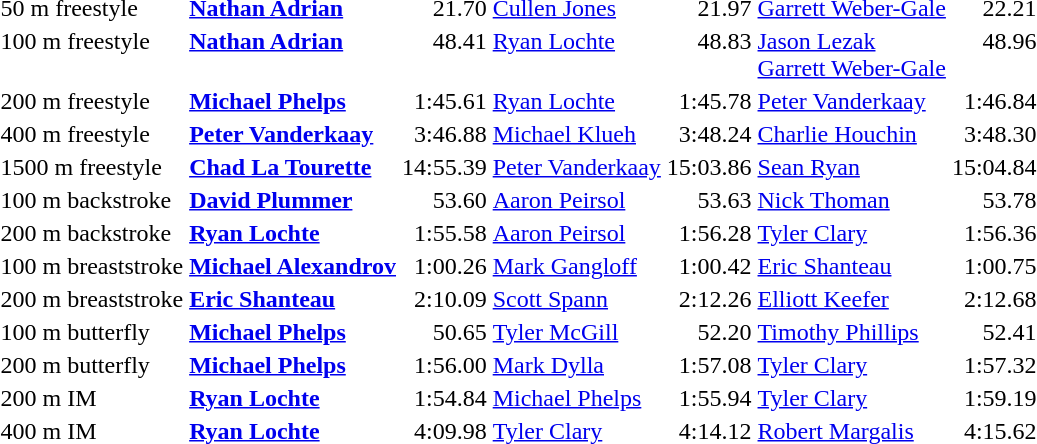<table>
<tr valign="top">
<td>50 m freestyle<br></td>
<td><strong><a href='#'>Nathan Adrian</a></strong></td>
<td align="right">21.70</td>
<td><a href='#'>Cullen Jones</a></td>
<td align="right">21.97</td>
<td><a href='#'>Garrett Weber-Gale</a></td>
<td align="right">22.21</td>
</tr>
<tr valign="top">
<td>100 m freestyle<br></td>
<td><strong><a href='#'>Nathan Adrian</a></strong></td>
<td align="right">48.41</td>
<td><a href='#'>Ryan Lochte</a></td>
<td align="right">48.83</td>
<td><a href='#'>Jason Lezak</a><br><a href='#'>Garrett Weber-Gale</a></td>
<td align="right">48.96</td>
</tr>
<tr valign="top">
<td>200 m freestyle<br></td>
<td><strong><a href='#'>Michael Phelps</a></strong></td>
<td align="right">1:45.61</td>
<td><a href='#'>Ryan Lochte</a></td>
<td align="right">1:45.78</td>
<td><a href='#'>Peter Vanderkaay</a></td>
<td align="right">1:46.84</td>
</tr>
<tr valign="top">
<td>400 m freestyle<br></td>
<td><strong><a href='#'>Peter Vanderkaay</a></strong></td>
<td align="right">3:46.88</td>
<td><a href='#'>Michael Klueh</a></td>
<td align="right">3:48.24</td>
<td><a href='#'>Charlie Houchin</a></td>
<td align="right">3:48.30</td>
</tr>
<tr valign="top">
<td>1500 m freestyle<br></td>
<td><strong><a href='#'>Chad La Tourette</a></strong></td>
<td align="right">14:55.39</td>
<td><a href='#'>Peter Vanderkaay</a></td>
<td align="right">15:03.86</td>
<td><a href='#'>Sean Ryan</a></td>
<td align="right">15:04.84</td>
</tr>
<tr valign="top">
<td>100 m backstroke<br></td>
<td><strong><a href='#'>David Plummer</a></strong></td>
<td align="right">53.60</td>
<td><a href='#'>Aaron Peirsol</a></td>
<td align="right">53.63</td>
<td><a href='#'>Nick Thoman</a></td>
<td align="right">53.78</td>
</tr>
<tr valign="top">
<td>200 m backstroke<br></td>
<td><strong><a href='#'>Ryan Lochte</a></strong></td>
<td align="right">1:55.58</td>
<td><a href='#'>Aaron Peirsol</a></td>
<td align="right">1:56.28</td>
<td><a href='#'>Tyler Clary</a></td>
<td align="right">1:56.36</td>
</tr>
<tr valign="top">
<td>100 m breaststroke<br></td>
<td><strong><a href='#'>Michael Alexandrov</a></strong></td>
<td align="right">1:00.26</td>
<td><a href='#'>Mark Gangloff</a></td>
<td align="right">1:00.42</td>
<td><a href='#'>Eric Shanteau</a></td>
<td align="right">1:00.75</td>
</tr>
<tr valign="top">
<td>200 m breaststroke<br></td>
<td><strong><a href='#'>Eric Shanteau</a></strong></td>
<td align="right">2:10.09</td>
<td><a href='#'>Scott Spann</a></td>
<td align="right">2:12.26</td>
<td><a href='#'>Elliott Keefer</a></td>
<td align="right">2:12.68</td>
</tr>
<tr valign="top">
<td>100 m butterfly<br></td>
<td><strong><a href='#'>Michael Phelps</a></strong></td>
<td align="right">50.65</td>
<td><a href='#'>Tyler McGill</a></td>
<td align="right">52.20</td>
<td><a href='#'>Timothy Phillips</a></td>
<td align="right">52.41</td>
</tr>
<tr valign="top">
<td>200 m butterfly<br></td>
<td><strong><a href='#'>Michael Phelps</a></strong></td>
<td align="right">1:56.00</td>
<td><a href='#'>Mark Dylla</a></td>
<td align="right">1:57.08</td>
<td><a href='#'>Tyler Clary</a></td>
<td align="right">1:57.32</td>
</tr>
<tr valign="top">
<td>200 m IM<br></td>
<td><strong><a href='#'>Ryan Lochte</a></strong></td>
<td align="right">1:54.84</td>
<td><a href='#'>Michael Phelps</a></td>
<td align="right">1:55.94</td>
<td><a href='#'>Tyler Clary</a></td>
<td align="right">1:59.19</td>
</tr>
<tr valign="top">
<td>400 m IM<br></td>
<td><strong><a href='#'>Ryan Lochte</a></strong></td>
<td align="right">4:09.98</td>
<td><a href='#'>Tyler Clary</a></td>
<td align="right">4:14.12</td>
<td><a href='#'>Robert Margalis</a></td>
<td align="right">4:15.62</td>
</tr>
</table>
